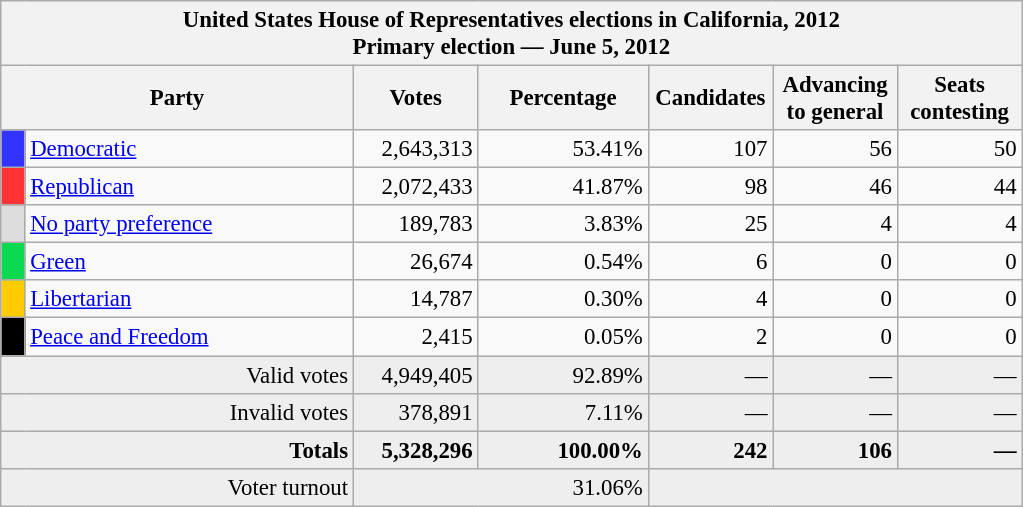<table class="wikitable" style="font-size: 95%;">
<tr>
<th colspan="7">United States House of Representatives elections in California, 2012<br>Primary election — June 5, 2012</th>
</tr>
<tr>
<th colspan=2 style="width: 15em">Party</th>
<th style="width: 5em">Votes</th>
<th style="width: 7em">Percentage</th>
<th style="width: 5em">Candidates</th>
<th style="width: 5em">Advancing to general</th>
<th style="width: 5em">Seats contesting</th>
</tr>
<tr>
<th style="background-color:#3333FF; width: 3px"></th>
<td style="width: 130px"><a href='#'>Democratic</a></td>
<td align="right">2,643,313</td>
<td align="right">53.41%</td>
<td align="right">107</td>
<td align="right">56</td>
<td align="right">50</td>
</tr>
<tr>
<th style="background-color:#FF3333; width: 3px"></th>
<td style="width: 130px"><a href='#'>Republican</a></td>
<td align="right">2,072,433</td>
<td align="right">41.87%</td>
<td align="right">98</td>
<td align="right">46</td>
<td align="right">44</td>
</tr>
<tr>
<th style="background-color:#DDDDDD; width: 3px"></th>
<td style="width: 130px"><a href='#'>No party preference</a></td>
<td align="right">189,783</td>
<td align="right">3.83%</td>
<td align="right">25</td>
<td align="right">4</td>
<td align="right">4</td>
</tr>
<tr>
<th style="background-color:#0BDA51; width: 3px"></th>
<td style="width: 130px"><a href='#'>Green</a></td>
<td align="right">26,674</td>
<td align="right">0.54%</td>
<td align="right">6</td>
<td align="right">0</td>
<td align="right">0</td>
</tr>
<tr>
<th style="background-color:#FFCC00; width: 3px"></th>
<td style="width: 130px"><a href='#'>Libertarian</a></td>
<td align="right">14,787</td>
<td align="right">0.30%</td>
<td align="right">4</td>
<td align="right">0</td>
<td align="right">0</td>
</tr>
<tr>
<th style="background-color:#000000; width: 3px"></th>
<td style="width: 130px"><a href='#'>Peace and Freedom</a></td>
<td align="right">2,415</td>
<td align="right">0.05%</td>
<td align="right">2</td>
<td align="right">0</td>
<td align="right">0</td>
</tr>
<tr bgcolor="#EEEEEE">
<td colspan="2" align="right">Valid votes</td>
<td align="right">4,949,405</td>
<td align="right">92.89%</td>
<td align="right">—</td>
<td align="right">—</td>
<td align="right">—</td>
</tr>
<tr bgcolor="#EEEEEE">
<td colspan="2" align="right">Invalid votes</td>
<td align="right">378,891</td>
<td align="right">7.11%</td>
<td align="right">—</td>
<td align="right">—</td>
<td align="right">—</td>
</tr>
<tr bgcolor="#EEEEEE">
<td colspan="2" align="right"><strong>Totals</strong></td>
<td align="right"><strong>5,328,296</strong></td>
<td align="right"><strong>100.00%</strong></td>
<td align="right"><strong>242</strong></td>
<td align="right"><strong>106</strong></td>
<td align="right"><strong>—</strong></td>
</tr>
<tr bgcolor="#EEEEEE">
<td colspan="2" align="right">Voter turnout</td>
<td colspan="2" align="right">31.06%</td>
<td colspan="3" align="right"></td>
</tr>
</table>
